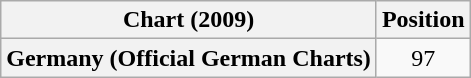<table class="wikitable plainrowheaders" style="text-align:center">
<tr>
<th scope="col">Chart (2009)</th>
<th scope="col">Position</th>
</tr>
<tr>
<th scope="row">Germany (Official German Charts)</th>
<td>97</td>
</tr>
</table>
